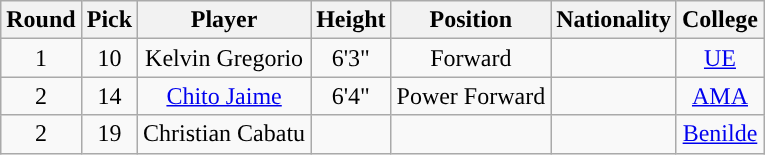<table class="wikitable sortable sortable">
<tr>
<th>Round</th>
<th>Pick</th>
<th>Player</th>
<th>Height</th>
<th>Position</th>
<th>Nationality</th>
<th>College</th>
</tr>
<tr style="text-align: center">
<td>1</td>
<td>10</td>
<td>Kelvin Gregorio</td>
<td>6'3"</td>
<td>Forward</td>
<td></td>
<td><a href='#'>UE</a></td>
</tr>
<tr style="text-align: center">
<td>2</td>
<td>14</td>
<td><a href='#'>Chito Jaime</a></td>
<td>6'4"</td>
<td>Power Forward</td>
<td></td>
<td><a href='#'>AMA</a></td>
</tr>
<tr style="text-align: center">
<td>2</td>
<td>19</td>
<td>Christian Cabatu</td>
<td></td>
<td></td>
<td></td>
<td><a href='#'>Benilde</a></td>
</tr>
</table>
